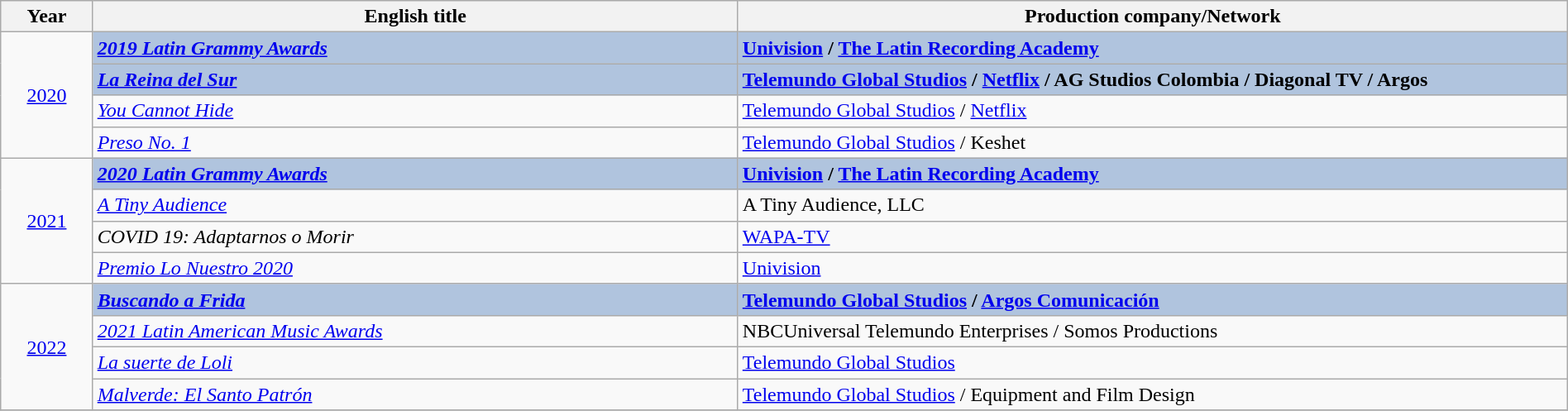<table class="wikitable" width="100%" border="1" cellpadding="5" cellspacing="0">
<tr>
<th width=5%>Year</th>
<th width=35%>English title</th>
<th width=45%><strong>Production company/Network</strong></th>
</tr>
<tr>
<td rowspan="4" style="text-align:center;"><a href='#'>2020</a><br></td>
<td style="background:#B0C4DE;"><strong><em><a href='#'>2019 Latin Grammy Awards</a></em></strong></td>
<td style="background:#B0C4DE;"><strong><a href='#'>Univision</a> / <a href='#'>The Latin Recording Academy</a></strong></td>
</tr>
<tr>
<td style="background:#B0C4DE;"><strong><em><a href='#'>La Reina del Sur</a></em></strong></td>
<td style="background:#B0C4DE;"><strong><a href='#'>Telemundo Global Studios</a> / <a href='#'>Netflix</a> / AG Studios Colombia / Diagonal TV / Argos</strong></td>
</tr>
<tr>
<td><em><a href='#'>You Cannot Hide</a></em></td>
<td><a href='#'>Telemundo Global Studios</a> / <a href='#'>Netflix</a></td>
</tr>
<tr>
<td><em><a href='#'>Preso No. 1</a></em></td>
<td><a href='#'>Telemundo Global Studios</a> / Keshet</td>
</tr>
<tr>
<td rowspan="4" style="text-align:center;"><a href='#'>2021</a><br></td>
<td style="background:#B0C4DE;"><strong><em><a href='#'>2020 Latin Grammy Awards</a></em></strong></td>
<td style="background:#B0C4DE;"><strong><a href='#'>Univision</a> / <a href='#'>The Latin Recording Academy</a></strong></td>
</tr>
<tr>
<td><em><a href='#'>A Tiny Audience </a></em></td>
<td>A Tiny Audience, LLC</td>
</tr>
<tr>
<td><em>COVID 19: Adaptarnos o Morir</em></td>
<td><a href='#'>WAPA-TV</a></td>
</tr>
<tr>
<td><em><a href='#'>Premio Lo Nuestro 2020</a></em></td>
<td><a href='#'>Univision</a></td>
</tr>
<tr>
<td rowspan="4" style="text-align:center;"><a href='#'>2022</a><br></td>
<td style="background:#B0C4DE;"><strong><em><a href='#'>Buscando a Frida</a></em></strong></td>
<td style="background:#B0C4DE;"><strong><a href='#'>Telemundo Global Studios</a> / <a href='#'>Argos Comunicación</a></strong></td>
</tr>
<tr>
<td><em><a href='#'>2021 Latin American Music Awards</a></em></td>
<td>NBCUniversal Telemundo Enterprises / Somos Productions</td>
</tr>
<tr>
<td><em><a href='#'>La suerte de Loli</a></em></td>
<td><a href='#'>Telemundo Global Studios</a></td>
</tr>
<tr>
<td><em><a href='#'>Malverde: El Santo Patrón</a></em></td>
<td><a href='#'>Telemundo Global Studios</a> / Equipment and Film Design</td>
</tr>
<tr>
</tr>
</table>
